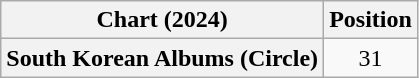<table class="wikitable plainrowheaders" style="text-align:center">
<tr>
<th scope="col">Chart (2024)</th>
<th scope="col">Position</th>
</tr>
<tr>
<th scope="row">South Korean Albums (Circle)</th>
<td>31</td>
</tr>
</table>
